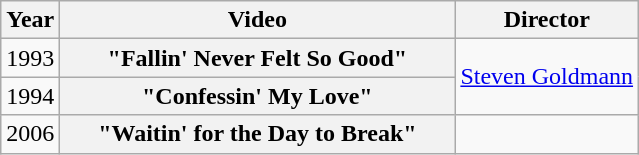<table class="wikitable plainrowheaders">
<tr>
<th>Year</th>
<th style="width:16em;">Video</th>
<th>Director</th>
</tr>
<tr>
<td>1993</td>
<th scope="row">"Fallin' Never Felt So Good"</th>
<td rowspan="2"><a href='#'>Steven Goldmann</a></td>
</tr>
<tr>
<td>1994</td>
<th scope="row">"Confessin' My Love"</th>
</tr>
<tr>
<td>2006</td>
<th scope="row">"Waitin' for the Day to Break"</th>
<td></td>
</tr>
</table>
